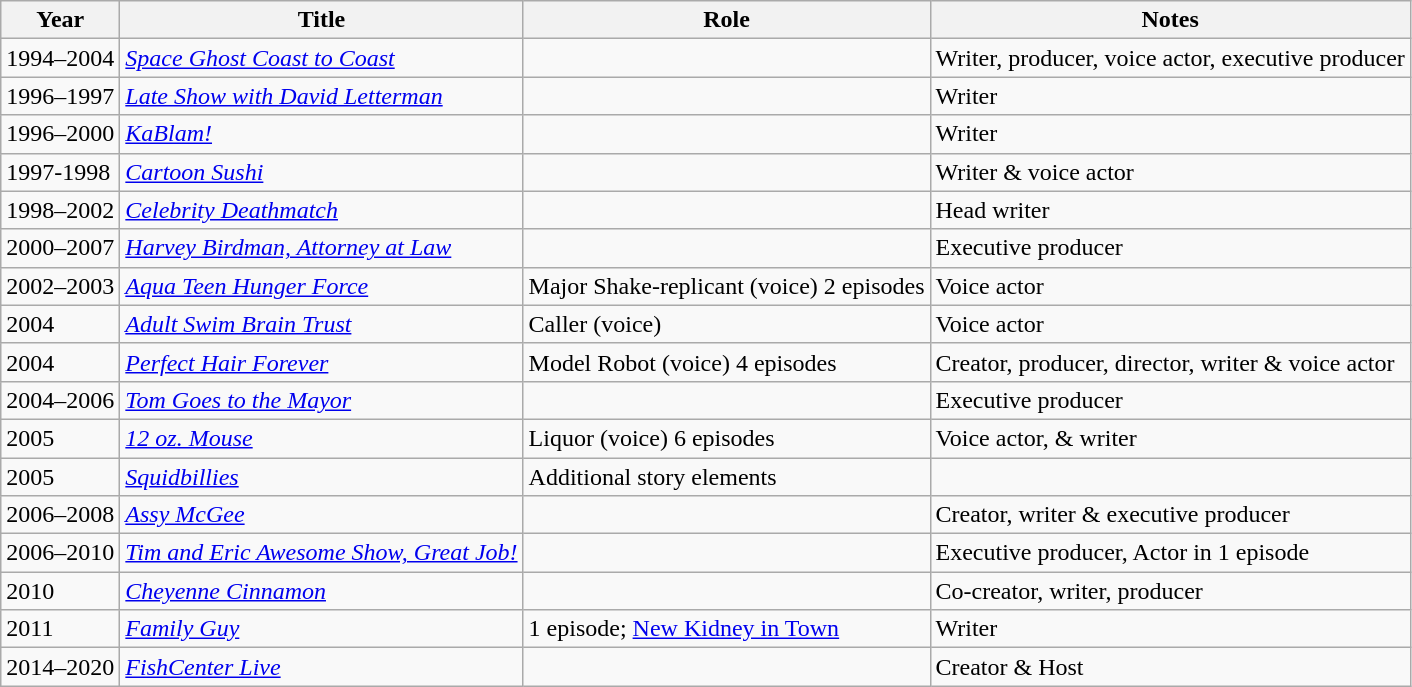<table class="wikitable sortable">
<tr>
<th>Year</th>
<th>Title</th>
<th>Role</th>
<th>Notes</th>
</tr>
<tr>
<td>1994–2004</td>
<td><em><a href='#'>Space Ghost Coast to Coast</a></em></td>
<td></td>
<td>Writer, producer, voice actor, executive producer</td>
</tr>
<tr>
<td>1996–1997</td>
<td><em><a href='#'>Late Show with David Letterman</a></em></td>
<td></td>
<td>Writer</td>
</tr>
<tr>
<td>1996–2000</td>
<td><em><a href='#'>KaBlam!</a></em></td>
<td></td>
<td>Writer</td>
</tr>
<tr>
<td>1997-1998</td>
<td><em><a href='#'>Cartoon Sushi</a></em></td>
<td></td>
<td>Writer & voice actor</td>
</tr>
<tr>
<td>1998–2002</td>
<td><em><a href='#'>Celebrity Deathmatch</a></em></td>
<td></td>
<td>Head writer</td>
</tr>
<tr>
<td>2000–2007</td>
<td><em><a href='#'>Harvey Birdman, Attorney at Law</a></em></td>
<td></td>
<td>Executive producer</td>
</tr>
<tr>
<td>2002–2003</td>
<td><em><a href='#'>Aqua Teen Hunger Force</a></em></td>
<td>Major Shake-replicant (voice) 2 episodes</td>
<td>Voice actor</td>
</tr>
<tr>
<td>2004</td>
<td><em><a href='#'>Adult Swim Brain Trust</a></em></td>
<td>Caller (voice)</td>
<td>Voice actor</td>
</tr>
<tr>
<td>2004</td>
<td><em><a href='#'>Perfect Hair Forever</a></em></td>
<td>Model Robot (voice) 4 episodes</td>
<td>Creator, producer, director, writer & voice actor</td>
</tr>
<tr>
<td>2004–2006</td>
<td><em><a href='#'>Tom Goes to the Mayor</a></em></td>
<td></td>
<td>Executive producer</td>
</tr>
<tr>
<td>2005</td>
<td><em><a href='#'>12 oz. Mouse</a></em></td>
<td>Liquor (voice) 6 episodes</td>
<td>Voice actor, & writer</td>
</tr>
<tr>
<td>2005</td>
<td><em><a href='#'>Squidbillies</a></em></td>
<td>Additional story elements</td>
<td></td>
</tr>
<tr>
<td>2006–2008</td>
<td><em><a href='#'>Assy McGee</a></em></td>
<td></td>
<td>Creator, writer & executive producer</td>
</tr>
<tr>
<td>2006–2010</td>
<td><em><a href='#'>Tim and Eric Awesome Show, Great Job!</a></em></td>
<td></td>
<td>Executive producer, Actor in 1 episode</td>
</tr>
<tr>
<td>2010</td>
<td><em><a href='#'>Cheyenne Cinnamon</a></em></td>
<td></td>
<td>Co-creator, writer, producer</td>
</tr>
<tr>
<td>2011</td>
<td><em><a href='#'>Family Guy</a></em></td>
<td>1 episode; <a href='#'>New Kidney in Town</a></td>
<td>Writer</td>
</tr>
<tr>
<td>2014–2020</td>
<td><em><a href='#'>FishCenter Live</a></em></td>
<td></td>
<td>Creator & Host</td>
</tr>
</table>
